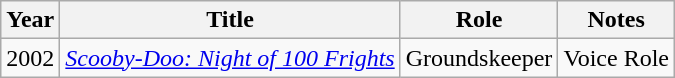<table class="wikitable">
<tr>
<th>Year</th>
<th>Title</th>
<th>Role</th>
<th>Notes</th>
</tr>
<tr>
<td>2002</td>
<td><em><a href='#'>Scooby-Doo: Night of 100 Frights</a></em></td>
<td>Groundskeeper</td>
<td>Voice Role</td>
</tr>
</table>
